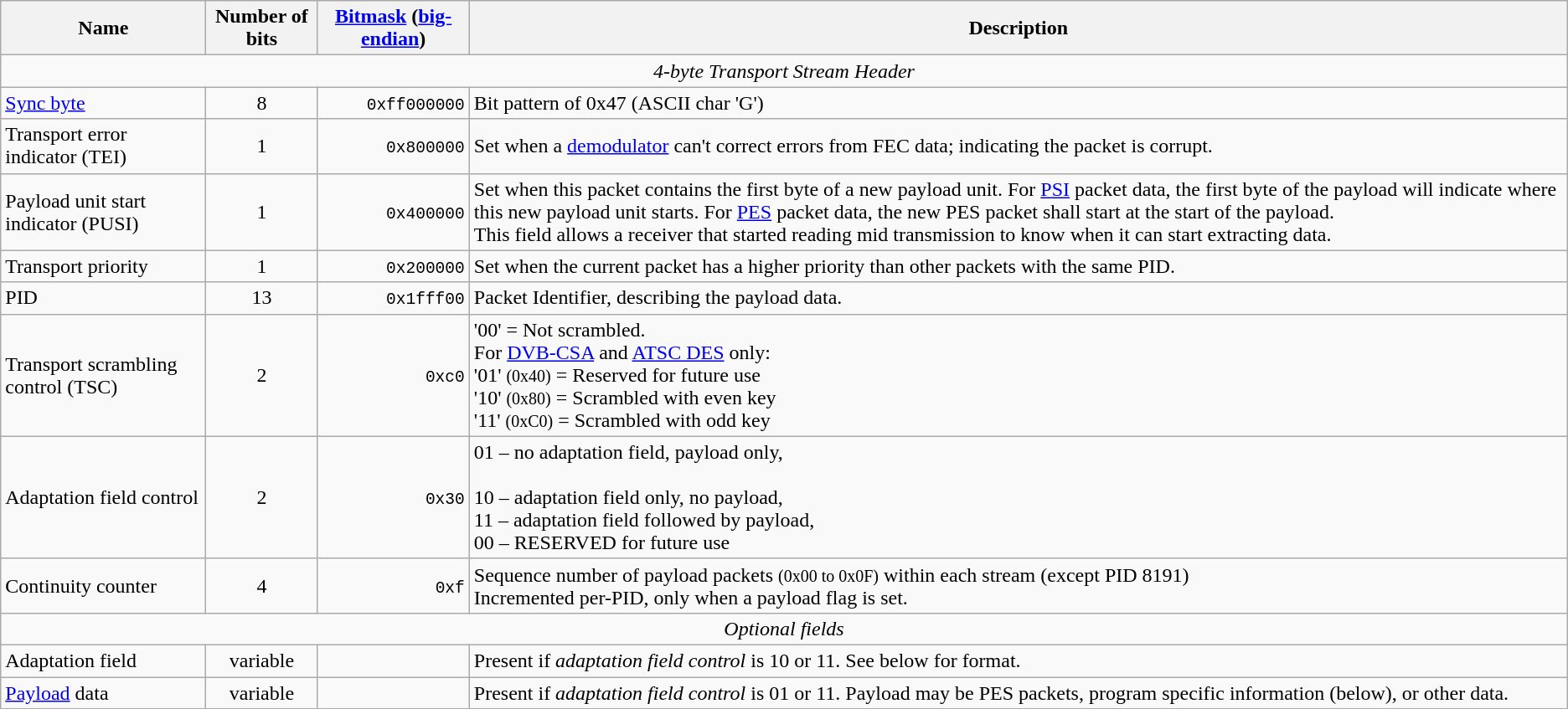<table class="wikitable">
<tr>
<th>Name</th>
<th>Number of bits</th>
<th><a href='#'>Bitmask</a> (<a href='#'>big-endian</a>)</th>
<th>Description</th>
</tr>
<tr>
<td colspan=4 style="text-align: center"><em>4-byte Transport Stream Header</em></td>
</tr>
<tr>
<td><a href='#'>Sync byte</a></td>
<td style="text-align:center;">8</td>
<td style="text-align:right;"><code>0xff000000</code></td>
<td>Bit pattern of 0x47 (ASCII char 'G')</td>
</tr>
<tr>
<td>Transport error indicator (TEI)</td>
<td style="text-align:center;">1</td>
<td style="text-align:right;"><code>0x800000</code></td>
<td>Set when a <a href='#'>demodulator</a> can't correct errors from FEC data; indicating the packet is corrupt.</td>
</tr>
<tr>
<td>Payload unit start indicator (PUSI)</td>
<td style="text-align:center;">1</td>
<td style="text-align:right;"><code>0x400000</code></td>
<td>Set when this packet contains the first byte of a new payload unit. For <a href='#'>PSI</a> packet data, the first byte of the payload will indicate where this new payload unit starts. For <a href='#'>PES</a> packet data, the new PES packet shall start at the start of the payload.<br>This field allows a receiver that started reading mid transmission to know when it can start extracting data.</td>
</tr>
<tr>
<td>Transport priority</td>
<td style="text-align:center;">1</td>
<td style="text-align:right;"><code>0x200000</code></td>
<td>Set when the current packet has a higher priority than other packets with the same PID.</td>
</tr>
<tr>
<td>PID</td>
<td style="text-align:center;">13</td>
<td style="text-align:right;"><code>0x1fff00</code></td>
<td>Packet Identifier, describing the payload data.</td>
</tr>
<tr>
<td>Transport scrambling control (TSC)</td>
<td style="text-align:center;">2</td>
<td style="text-align:right;"><code>0xc0</code></td>
<td>'00' = Not scrambled.<br>For <a href='#'>DVB-CSA</a> and <a href='#'>ATSC DES</a> only:<br>'01' <small>(0x40)</small> = Reserved for future use<br>'10' <small>(0x80)</small> = Scrambled with even key<br>'11' <small>(0xC0)</small> = Scrambled with odd key</td>
</tr>
<tr>
<td>Adaptation field control</td>
<td style="text-align:center;">2</td>
<td style="text-align:right;"><code>0x30</code></td>
<td>01 – no adaptation field, payload only, <br><br>10 – adaptation field only, no payload, <br>
11 – adaptation field followed by payload, <br>
00 – RESERVED for future use </td>
</tr>
<tr>
<td>Continuity counter</td>
<td style="text-align:center;">4</td>
<td style="text-align:right;"><code>0xf</code></td>
<td>Sequence number of payload packets <small>(0x00 to 0x0F)</small> within each stream (except PID 8191)<br>Incremented per-PID, only when a payload flag is set.</td>
</tr>
<tr>
<td colspan=4 style="text-align: center"><em>Optional fields</em></td>
</tr>
<tr>
<td>Adaptation field</td>
<td style="text-align:center;">variable</td>
<td></td>
<td>Present if <em>adaptation field control</em> is 10 or 11. See below for format.</td>
</tr>
<tr>
<td><a href='#'>Payload</a> data</td>
<td style="text-align:center;">variable</td>
<td></td>
<td>Present if <em>adaptation field control</em> is 01 or 11. Payload may be PES packets, program specific information (below), or other data.</td>
</tr>
</table>
